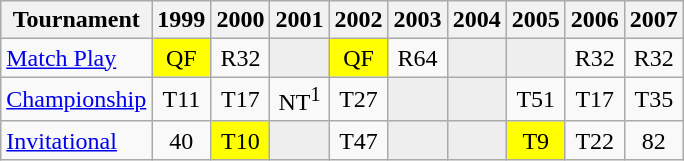<table class="wikitable" style="text-align:center;">
<tr>
<th>Tournament</th>
<th>1999</th>
<th>2000</th>
<th>2001</th>
<th>2002</th>
<th>2003</th>
<th>2004</th>
<th>2005</th>
<th>2006</th>
<th>2007</th>
</tr>
<tr>
<td align="left"><a href='#'>Match Play</a></td>
<td style="background:yellow;">QF</td>
<td>R32</td>
<td style="background:#eeeeee;"></td>
<td style="background:yellow;">QF</td>
<td>R64</td>
<td style="background:#eeeeee;"></td>
<td style="background:#eeeeee;"></td>
<td>R32</td>
<td>R32</td>
</tr>
<tr>
<td align="left"><a href='#'>Championship</a></td>
<td>T11</td>
<td>T17</td>
<td>NT<sup>1</sup></td>
<td>T27</td>
<td style="background:#eeeeee;"></td>
<td style="background:#eeeeee;"></td>
<td>T51</td>
<td>T17</td>
<td>T35</td>
</tr>
<tr>
<td align="left"><a href='#'>Invitational</a></td>
<td>40</td>
<td style="background:yellow;">T10</td>
<td style="background:#eeeeee;"></td>
<td>T47</td>
<td style="background:#eeeeee;"></td>
<td style="background:#eeeeee;"></td>
<td style="background:yellow;">T9</td>
<td>T22</td>
<td>82</td>
</tr>
</table>
